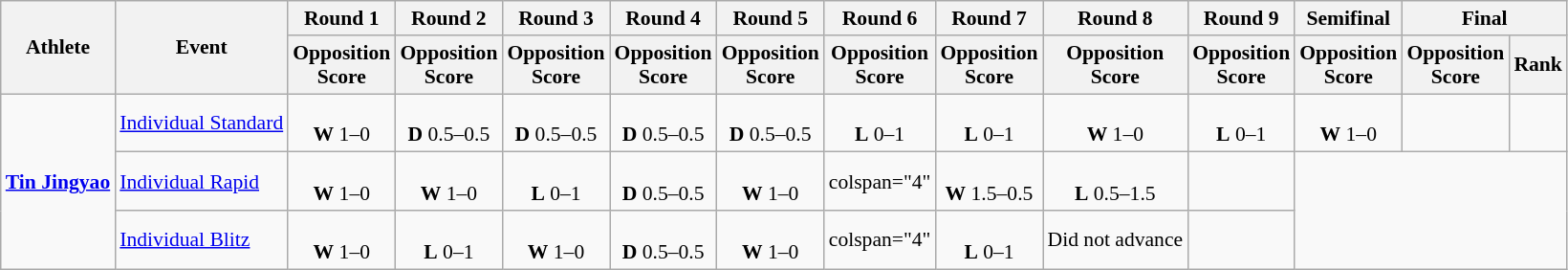<table class="wikitable" style="font-size:90%">
<tr>
<th rowspan="2">Athlete</th>
<th rowspan="2">Event</th>
<th>Round 1</th>
<th>Round 2</th>
<th>Round 3</th>
<th>Round 4</th>
<th>Round 5</th>
<th>Round 6</th>
<th>Round 7</th>
<th>Round 8</th>
<th>Round 9</th>
<th>Semifinal</th>
<th colspan="2">Final</th>
</tr>
<tr style="font-size:70", align="center">
<th>Opposition<br>Score</th>
<th>Opposition<br>Score</th>
<th>Opposition<br>Score</th>
<th>Opposition<br>Score</th>
<th>Opposition<br>Score</th>
<th>Opposition<br>Score</th>
<th>Opposition<br>Score</th>
<th>Opposition<br>Score</th>
<th>Opposition<br>Score</th>
<th>Opposition<br>Score</th>
<th>Opposition<br>Score</th>
<th>Rank</th>
</tr>
<tr align="center">
<td rowspan="3" align="left"><strong><a href='#'>Tin Jingyao</a></strong></td>
<td align="left"><a href='#'>Individual Standard</a></td>
<td><br><strong>W</strong> 1–0</td>
<td><br><strong>D</strong> 0.5–0.5</td>
<td><br><strong>D</strong> 0.5–0.5</td>
<td><br><strong>D</strong> 0.5–0.5</td>
<td><br><strong>D</strong> 0.5–0.5</td>
<td><br><strong>L</strong> 0–1</td>
<td><br><strong>L</strong> 0–1</td>
<td><br><strong>W</strong> 1–0</td>
<td><br><strong>L</strong> 0–1</td>
<td><br><strong>W</strong> 1–0</td>
<td></td>
<td></td>
</tr>
<tr align="center">
<td align="left"><a href='#'>Individual Rapid</a></td>
<td><br><strong>W</strong> 1–0</td>
<td><br><strong>W</strong> 1–0</td>
<td><br><strong>L</strong> 0–1</td>
<td><br><strong>D</strong> 0.5–0.5</td>
<td><br><strong>W</strong> 1–0</td>
<td>colspan="4" </td>
<td><br><strong>W</strong> 1.5–0.5</td>
<td><br><strong>L</strong> 0.5–1.5</td>
<td></td>
</tr>
<tr align="center">
<td align="left"><a href='#'>Individual Blitz</a></td>
<td><br><strong>W</strong> 1–0</td>
<td><br><strong>L</strong> 0–1</td>
<td><br><strong>W</strong> 1–0</td>
<td><br><strong>D</strong> 0.5–0.5</td>
<td><br><strong>W</strong> 1–0</td>
<td>colspan="4" </td>
<td><br><strong>L</strong> 0–1</td>
<td>Did not advance</td>
<td></td>
</tr>
</table>
